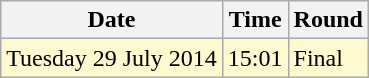<table class="wikitable">
<tr>
<th>Date</th>
<th>Time</th>
<th>Round</th>
</tr>
<tr>
<td style=background:lemonchiffon>Tuesday 29 July 2014</td>
<td style=background:lemonchiffon>15:01</td>
<td style=background:lemonchiffon>Final</td>
</tr>
</table>
